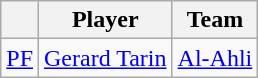<table class="wikitable">
<tr>
<th style="text-align:center;"></th>
<th style="text-align:center;">Player</th>
<th style="text-align:center;">Team</th>
</tr>
<tr>
<td style="text-align:center;"><a href='#'>PF</a></td>
<td> <a href='#'>Gerard Tarin</a></td>
<td><a href='#'>Al-Ahli</a></td>
</tr>
</table>
